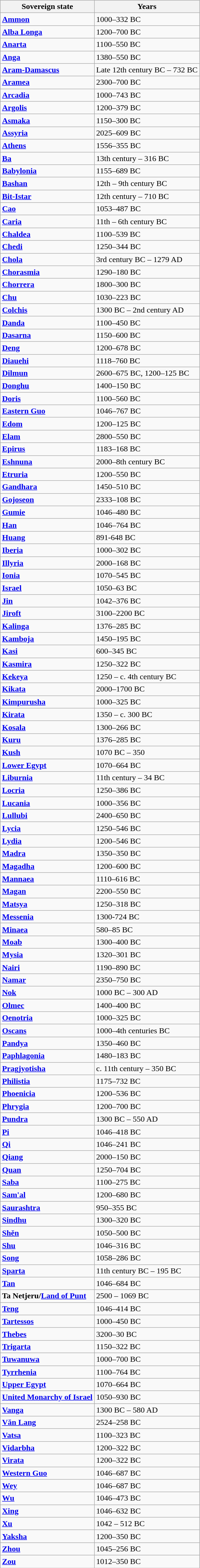<table class=wikitable border="1">
<tr>
<th>Sovereign state</th>
<th>Years</th>
</tr>
<tr>
<td><strong><a href='#'>Ammon</a></strong></td>
<td>1000–332 BC</td>
</tr>
<tr>
<td><strong><a href='#'>Alba Longa</a></strong></td>
<td>1200–700 BC</td>
</tr>
<tr>
<td><strong><a href='#'>Anarta</a></strong></td>
<td>1100–550 BC</td>
</tr>
<tr>
<td><strong><a href='#'>Anga</a></strong></td>
<td>1380–550 BC</td>
</tr>
<tr>
<td><strong><a href='#'>Aram-Damascus</a></strong></td>
<td>Late 12th century BC – 732 BC</td>
</tr>
<tr>
<td><strong><a href='#'>Aramea</a></strong></td>
<td>2300–700 BC</td>
</tr>
<tr>
<td><strong><a href='#'>Arcadia</a></strong></td>
<td>1000–743 BC</td>
</tr>
<tr>
<td><strong><a href='#'>Argolis</a></strong></td>
<td>1200–379 BC</td>
</tr>
<tr>
<td><strong><a href='#'>Asmaka</a></strong></td>
<td>1150–300 BC</td>
</tr>
<tr>
<td><strong><a href='#'>Assyria</a></strong></td>
<td>2025–609 BC</td>
</tr>
<tr>
<td><strong><a href='#'>Athens</a></strong></td>
<td>1556–355 BC</td>
</tr>
<tr>
<td><strong><a href='#'>Ba</a></strong></td>
<td>13th century – 316 BC</td>
</tr>
<tr>
<td><strong><a href='#'>Babylonia</a></strong></td>
<td>1155–689 BC</td>
</tr>
<tr>
<td><strong><a href='#'>Bashan</a></strong></td>
<td>12th – 9th century BC</td>
</tr>
<tr>
<td><strong><a href='#'>Bit-Istar</a></strong></td>
<td>12th century – 710 BC</td>
</tr>
<tr>
<td><strong><a href='#'>Cao</a></strong></td>
<td>1053–487 BC</td>
</tr>
<tr>
<td><strong><a href='#'>Caria</a></strong></td>
<td>11th – 6th century BC</td>
</tr>
<tr>
<td><strong><a href='#'>Chaldea</a></strong></td>
<td>1100–539 BC</td>
</tr>
<tr>
<td><strong><a href='#'>Chedi</a></strong></td>
<td>1250–344 BC</td>
</tr>
<tr>
<td><strong><a href='#'>Chola</a></strong></td>
<td>3rd century BC – 1279 AD</td>
</tr>
<tr>
<td><strong><a href='#'>Chorasmia</a></strong></td>
<td>1290–180 BC</td>
</tr>
<tr>
<td><strong><a href='#'>Chorrera</a></strong></td>
<td>1800–300 BC</td>
</tr>
<tr>
<td><strong><a href='#'>Chu</a></strong></td>
<td>1030–223 BC</td>
</tr>
<tr>
<td><strong><a href='#'>Colchis</a></strong></td>
<td>1300 BC – 2nd century AD</td>
</tr>
<tr>
<td><strong><a href='#'>Danda</a></strong></td>
<td>1100–450 BC</td>
</tr>
<tr>
<td><strong><a href='#'>Dasarna</a></strong></td>
<td>1150–600 BC</td>
</tr>
<tr>
<td><strong><a href='#'>Deng</a></strong></td>
<td>1200–678 BC</td>
</tr>
<tr>
<td><strong><a href='#'>Diauehi</a></strong></td>
<td>1118–760 BC</td>
</tr>
<tr>
<td><strong><a href='#'>Dilmun</a></strong></td>
<td>2600–675 BC, 1200–125 BC</td>
</tr>
<tr>
<td><strong><a href='#'>Donghu</a></strong></td>
<td>1400–150 BC</td>
</tr>
<tr>
<td><strong><a href='#'>Doris</a></strong></td>
<td>1100–560 BC</td>
</tr>
<tr>
<td><strong><a href='#'>Eastern Guo</a></strong></td>
<td>1046–767 BC</td>
</tr>
<tr>
<td><strong><a href='#'>Edom</a></strong></td>
<td>1200–125 BC</td>
</tr>
<tr>
<td><strong><a href='#'>Elam</a></strong></td>
<td>2800–550 BC</td>
</tr>
<tr>
<td><strong><a href='#'>Epirus</a></strong></td>
<td>1183–168 BC</td>
</tr>
<tr>
<td><strong><a href='#'>Eshnuna</a></strong></td>
<td>2000–8th century BC</td>
</tr>
<tr>
<td><strong><a href='#'>Etruria</a></strong></td>
<td>1200–550 BC</td>
</tr>
<tr>
<td><strong><a href='#'>Gandhara</a></strong></td>
<td>1450–510 BC</td>
</tr>
<tr>
<td><strong><a href='#'>Gojoseon</a></strong></td>
<td>2333–108 BC</td>
</tr>
<tr>
<td><strong><a href='#'>Gumie</a></strong></td>
<td>1046–480 BC</td>
</tr>
<tr>
<td><strong><a href='#'>Han</a></strong></td>
<td>1046–764 BC</td>
</tr>
<tr>
<td><strong><a href='#'>Huang</a></strong></td>
<td>891-648 BC</td>
</tr>
<tr>
<td><strong><a href='#'>Iberia</a></strong></td>
<td>1000–302 BC</td>
</tr>
<tr>
<td><strong><a href='#'>Illyria</a></strong></td>
<td>2000–168 BC</td>
</tr>
<tr>
<td><strong><a href='#'>Ionia</a></strong></td>
<td>1070–545 BC</td>
</tr>
<tr>
<td><strong><a href='#'>Israel</a></strong></td>
<td>1050–63 BC</td>
</tr>
<tr>
<td><strong><a href='#'>Jin</a></strong></td>
<td>1042–376 BC</td>
</tr>
<tr>
<td><strong><a href='#'>Jiroft</a></strong></td>
<td>3100–2200 BC</td>
</tr>
<tr>
<td><strong><a href='#'>Kalinga</a></strong></td>
<td>1376–285 BC</td>
</tr>
<tr>
<td><strong><a href='#'>Kamboja</a></strong></td>
<td>1450–195 BC</td>
</tr>
<tr>
<td><strong><a href='#'>Kasi</a></strong></td>
<td>600–345 BC</td>
</tr>
<tr>
<td><strong><a href='#'>Kasmira</a></strong></td>
<td>1250–322 BC</td>
</tr>
<tr>
<td><strong><a href='#'>Kekeya</a></strong></td>
<td>1250 – c. 4th century BC</td>
</tr>
<tr>
<td><strong><a href='#'>Kikata</a></strong></td>
<td>2000–1700 BC</td>
</tr>
<tr>
<td><strong><a href='#'>Kimpurusha</a></strong></td>
<td>1000–325 BC</td>
</tr>
<tr>
<td><strong><a href='#'>Kirata</a></strong></td>
<td>1350 – c. 300 BC</td>
</tr>
<tr>
<td><strong><a href='#'>Kosala</a></strong></td>
<td>1300–266 BC</td>
</tr>
<tr>
<td><strong><a href='#'>Kuru</a></strong></td>
<td>1376–285 BC</td>
</tr>
<tr>
<td><strong><a href='#'>Kush</a></strong></td>
<td>1070 BC – 350</td>
</tr>
<tr>
<td><strong><a href='#'>Lower Egypt</a></strong></td>
<td>1070–664 BC</td>
</tr>
<tr>
<td><strong><a href='#'>Liburnia</a></strong></td>
<td>11th century – 34 BC</td>
</tr>
<tr>
<td><strong><a href='#'>Locria</a></strong></td>
<td>1250–386 BC</td>
</tr>
<tr>
<td><strong><a href='#'>Lucania</a></strong></td>
<td>1000–356 BC</td>
</tr>
<tr>
<td><strong><a href='#'>Lullubi</a></strong></td>
<td>2400–650 BC</td>
</tr>
<tr>
<td><strong><a href='#'>Lycia</a></strong></td>
<td>1250–546 BC</td>
</tr>
<tr>
<td><strong><a href='#'>Lydia</a></strong></td>
<td>1200–546 BC</td>
</tr>
<tr>
<td><strong><a href='#'>Madra</a></strong></td>
<td>1350–350 BC</td>
</tr>
<tr>
<td><strong><a href='#'>Magadha</a></strong></td>
<td>1200–600 BC</td>
</tr>
<tr>
<td><strong><a href='#'>Mannaea</a></strong></td>
<td>1110–616 BC</td>
</tr>
<tr>
<td><strong><a href='#'>Magan</a></strong></td>
<td>2200–550 BC</td>
</tr>
<tr>
<td><strong><a href='#'>Matsya</a></strong></td>
<td>1250–318 BC</td>
</tr>
<tr>
<td><strong><a href='#'>Messenia</a></strong></td>
<td>1300-724 BC</td>
</tr>
<tr>
<td><strong><a href='#'>Minaea</a></strong></td>
<td>580–85 BC</td>
</tr>
<tr>
<td><strong><a href='#'>Moab</a></strong></td>
<td>1300–400 BC</td>
</tr>
<tr>
<td><strong><a href='#'>Mysia</a></strong></td>
<td>1320–301 BC</td>
</tr>
<tr>
<td><strong><a href='#'>Nairi</a></strong></td>
<td>1190–890 BC</td>
</tr>
<tr>
<td><strong><a href='#'>Namar</a></strong></td>
<td>2350–750 BC</td>
</tr>
<tr>
<td><strong><a href='#'>Nok</a></strong></td>
<td>1000 BC – 300 AD</td>
</tr>
<tr>
<td><strong><a href='#'>Olmec</a></strong></td>
<td>1400–400 BC</td>
</tr>
<tr>
<td><strong><a href='#'>Oenotria</a></strong></td>
<td>1000–325 BC</td>
</tr>
<tr>
<td><strong><a href='#'>Oscans</a></strong></td>
<td>1000–4th centuries BC</td>
</tr>
<tr>
<td><strong><a href='#'>Pandya</a></strong></td>
<td>1350–460 BC</td>
</tr>
<tr>
<td><strong><a href='#'>Paphlagonia</a></strong></td>
<td>1480–183 BC</td>
</tr>
<tr>
<td><strong><a href='#'>Pragjyotisha</a></strong></td>
<td>c. 11th century – 350 BC</td>
</tr>
<tr>
<td><strong><a href='#'>Philistia</a></strong></td>
<td>1175–732 BC</td>
</tr>
<tr>
<td><strong><a href='#'>Phoenicia</a></strong></td>
<td>1200–536 BC</td>
</tr>
<tr>
<td><strong><a href='#'>Phrygia</a></strong></td>
<td>1200–700 BC</td>
</tr>
<tr>
<td><strong><a href='#'>Pundra</a></strong></td>
<td>1300 BC – 550 AD</td>
</tr>
<tr>
<td><strong><a href='#'>Pi</a></strong></td>
<td>1046–418 BC</td>
</tr>
<tr>
<td><strong><a href='#'>Qi</a></strong></td>
<td>1046–241 BC</td>
</tr>
<tr>
<td><strong><a href='#'>Qiang</a></strong></td>
<td>2000–150 BC</td>
</tr>
<tr>
<td><strong><a href='#'>Quan</a></strong></td>
<td>1250–704 BC</td>
</tr>
<tr>
<td><strong><a href='#'>Saba</a></strong></td>
<td>1100–275 BC</td>
</tr>
<tr>
<td><strong><a href='#'>Sam'al</a></strong></td>
<td>1200–680 BC</td>
</tr>
<tr>
<td><strong><a href='#'>Saurashtra</a></strong></td>
<td>950–355 BC</td>
</tr>
<tr>
<td><strong><a href='#'>Sindhu</a></strong></td>
<td>1300–320 BC</td>
</tr>
<tr>
<td><strong><a href='#'>Shěn</a></strong></td>
<td>1050–500 BC</td>
</tr>
<tr>
<td><strong><a href='#'>Shu</a></strong></td>
<td>1046–316 BC</td>
</tr>
<tr>
<td><strong><a href='#'>Song</a></strong></td>
<td>1058–286 BC</td>
</tr>
<tr>
<td><strong><a href='#'>Sparta</a></strong></td>
<td>11th century BC – 195 BC</td>
</tr>
<tr>
<td><strong><a href='#'>Tan</a></strong></td>
<td>1046–684 BC</td>
</tr>
<tr>
<td><strong>Ta Netjeru/<a href='#'>Land of Punt</a></strong></td>
<td>2500 – 1069 BC</td>
</tr>
<tr>
<td><strong><a href='#'>Teng</a></strong></td>
<td>1046–414 BC</td>
</tr>
<tr>
<td><strong><a href='#'>Tartessos</a></strong></td>
<td>1000–450 BC</td>
</tr>
<tr>
<td><strong><a href='#'>Thebes</a></strong></td>
<td>3200–30 BC</td>
</tr>
<tr>
<td><strong><a href='#'>Trigarta</a></strong></td>
<td>1150–322 BC</td>
</tr>
<tr>
<td><strong><a href='#'>Tuwanuwa</a></strong></td>
<td>1000–700 BC</td>
</tr>
<tr>
<td><strong><a href='#'>Tyrrhenia</a></strong></td>
<td>1100–764 BC</td>
</tr>
<tr>
<td><strong><a href='#'>Upper Egypt</a></strong></td>
<td>1070–664 BC</td>
</tr>
<tr>
<td><strong><a href='#'>United Monarchy of Israel</a></strong></td>
<td>1050–930 BC</td>
</tr>
<tr>
<td><strong><a href='#'>Vanga</a></strong></td>
<td>1300 BC – 580 AD</td>
</tr>
<tr>
<td><strong><a href='#'>Văn Lang</a></strong></td>
<td>2524–258 BC</td>
</tr>
<tr>
<td><strong><a href='#'>Vatsa</a></strong></td>
<td>1100–323 BC</td>
</tr>
<tr>
<td><strong><a href='#'>Vidarbha</a></strong></td>
<td>1200–322 BC</td>
</tr>
<tr>
<td><strong><a href='#'>Virata</a></strong></td>
<td>1200–322 BC</td>
</tr>
<tr>
<td><strong><a href='#'>Western Guo</a></strong></td>
<td>1046–687 BC</td>
</tr>
<tr>
<td><strong><a href='#'>Wey</a></strong></td>
<td>1046–687 BC</td>
</tr>
<tr>
<td><strong><a href='#'>Wu</a></strong></td>
<td>1046–473 BC</td>
</tr>
<tr>
<td><strong><a href='#'>Xing</a></strong></td>
<td>1046–632 BC</td>
</tr>
<tr>
<td><strong><a href='#'>Xu</a></strong></td>
<td>1042 – 512 BC</td>
</tr>
<tr>
<td><strong><a href='#'>Yaksha</a></strong></td>
<td>1200–350 BC</td>
</tr>
<tr>
<td><strong><a href='#'>Zhou</a></strong></td>
<td>1045–256 BC</td>
</tr>
<tr>
<td><strong><a href='#'>Zou</a></strong></td>
<td>1012–350 BC</td>
</tr>
</table>
